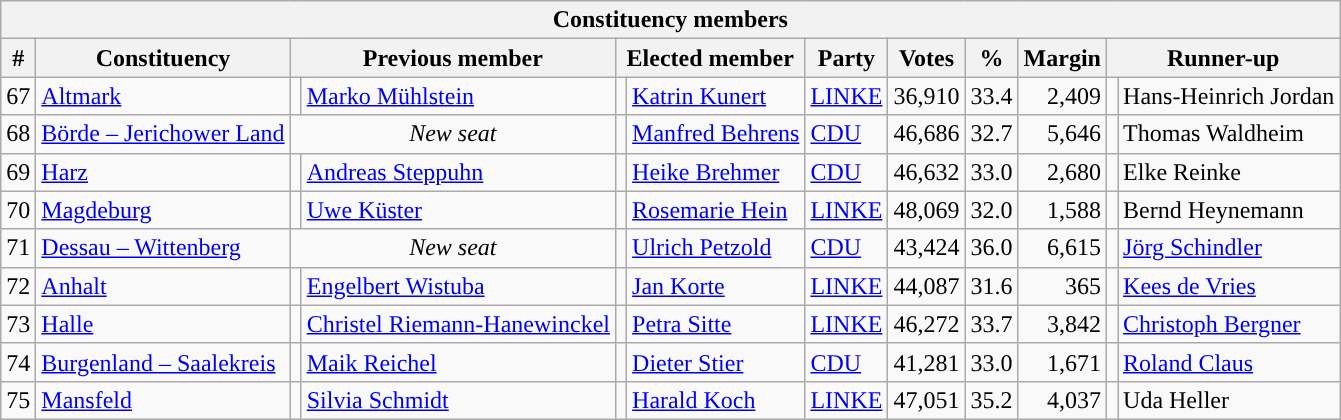<table class="wikitable sortable" style="text-align:right">
<tr>
<th colspan="12">Constituency members</th>
</tr>
<tr>
<th>#</th>
<th>Constituency</th>
<th colspan="2">Previous member</th>
<th colspan="2">Elected member</th>
<th>Party</th>
<th>Votes</th>
<th>%</th>
<th>Margin</th>
<th colspan="2">Runner-up</th>
</tr>
<tr>
<td>67</td>
<td align=left><a href='#'>Altmark</a></td>
<td bgcolor=></td>
<td align=left><a href='#'>Marko Mühlstein</a></td>
<td></td>
<td align=left><a href='#'>Katrin Kunert</a></td>
<td align="left"><a href='#'>LINKE</a></td>
<td>36,910</td>
<td>33.4</td>
<td>2,409</td>
<td bgcolor=></td>
<td align=left>Hans-Heinrich Jordan</td>
</tr>
<tr>
<td>68</td>
<td align=left><a href='#'>Börde – Jerichower Land</a></td>
<td align=center colspan=2><em>New seat</em></td>
<td bgcolor=></td>
<td align=left><a href='#'>Manfred Behrens</a></td>
<td align=left><a href='#'>CDU</a></td>
<td>46,686</td>
<td>32.7</td>
<td>5,646</td>
<td bgcolor=></td>
<td align=left>Thomas Waldheim</td>
</tr>
<tr>
<td>69</td>
<td align=left><a href='#'>Harz</a></td>
<td bgcolor=></td>
<td align=left><a href='#'>Andreas Steppuhn</a></td>
<td></td>
<td align=left><a href='#'>Heike Brehmer</a></td>
<td align=left><a href='#'>CDU</a></td>
<td>46,632</td>
<td>33.0</td>
<td>2,680</td>
<td bgcolor=></td>
<td align=left>Elke Reinke</td>
</tr>
<tr>
<td>70</td>
<td align=left><a href='#'>Magdeburg</a></td>
<td bgcolor=></td>
<td align=left><a href='#'>Uwe Küster</a></td>
<td></td>
<td align=left><a href='#'>Rosemarie Hein</a></td>
<td align=left><a href='#'>LINKE</a></td>
<td>48,069</td>
<td>32.0</td>
<td>1,588</td>
<td bgcolor=></td>
<td align=left>Bernd Heynemann</td>
</tr>
<tr>
<td>71</td>
<td align=left><a href='#'>Dessau – Wittenberg</a></td>
<td align=center colspan=2><em>New seat</em></td>
<td bgcolor=></td>
<td align=left><a href='#'>Ulrich Petzold</a></td>
<td align="left"><a href='#'>CDU</a></td>
<td>43,424</td>
<td>36.0</td>
<td>6,615</td>
<td bgcolor=></td>
<td align=left><a href='#'>Jörg Schindler</a></td>
</tr>
<tr>
<td>72</td>
<td align=left><a href='#'>Anhalt</a></td>
<td bgcolor=></td>
<td align=left><a href='#'>Engelbert Wistuba</a></td>
<td></td>
<td align=left><a href='#'>Jan Korte</a></td>
<td align=left><a href='#'>LINKE</a></td>
<td>44,087</td>
<td>31.6</td>
<td>365</td>
<td bgcolor=></td>
<td align=left><a href='#'>Kees de Vries</a></td>
</tr>
<tr>
<td>73</td>
<td align=left><a href='#'>Halle</a></td>
<td bgcolor=></td>
<td align=left><a href='#'>Christel Riemann-Hanewinckel</a></td>
<td></td>
<td align=left><a href='#'>Petra Sitte</a></td>
<td align=left><a href='#'>LINKE</a></td>
<td>46,272</td>
<td>33.7</td>
<td>3,842</td>
<td bgcolor=></td>
<td align=left><a href='#'>Christoph Bergner</a></td>
</tr>
<tr>
<td>74</td>
<td align=left><a href='#'>Burgenland – Saalekreis</a></td>
<td bgcolor=></td>
<td align=left><a href='#'>Maik Reichel</a></td>
<td></td>
<td align=left><a href='#'>Dieter Stier</a></td>
<td align=left><a href='#'>CDU</a></td>
<td>41,281</td>
<td>33.0</td>
<td>1,671</td>
<td bgcolor=></td>
<td align=left><a href='#'>Roland Claus</a></td>
</tr>
<tr>
<td>75</td>
<td align=left><a href='#'>Mansfeld</a></td>
<td bgcolor=></td>
<td align=left><a href='#'>Silvia Schmidt</a></td>
<td></td>
<td align=left><a href='#'>Harald Koch</a></td>
<td align=left><a href='#'>LINKE</a></td>
<td>47,051</td>
<td>35.2</td>
<td>4,037</td>
<td bgcolor=></td>
<td align=left>Uda Heller</td>
</tr>
</table>
